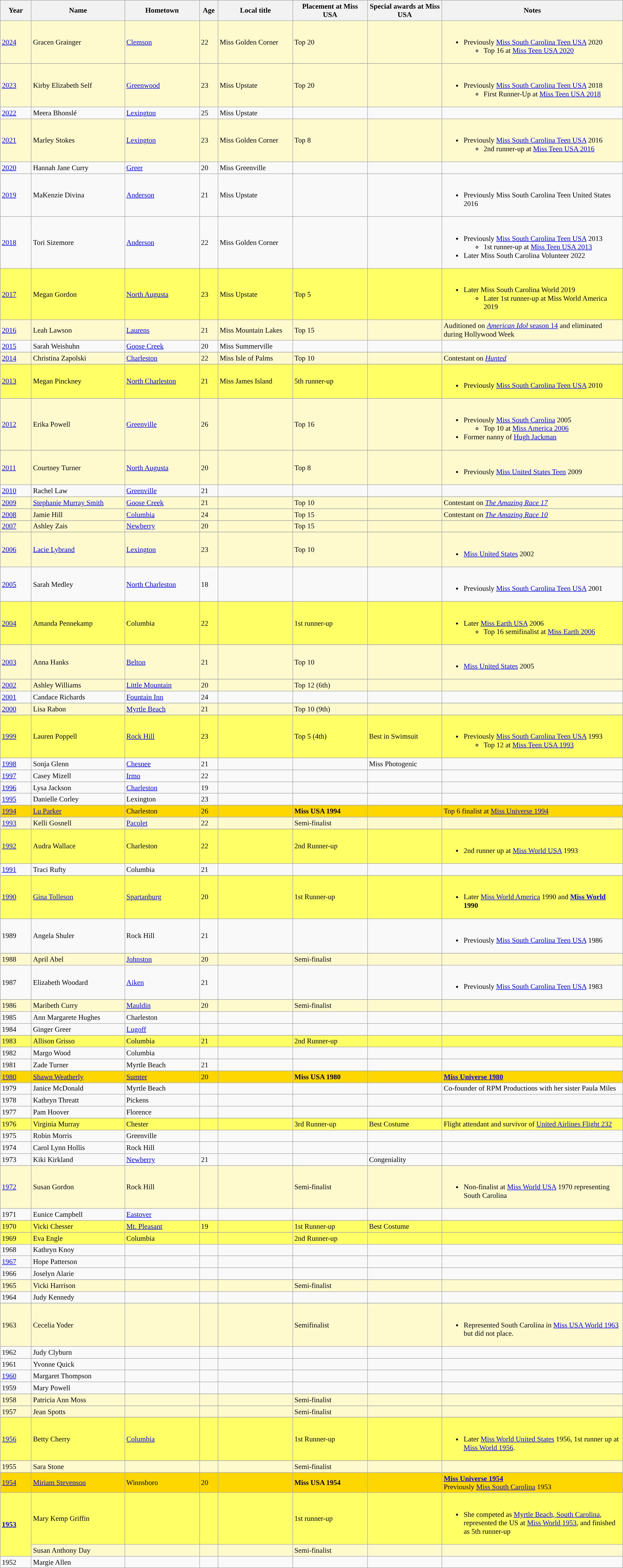<table class="wikitable sortable"  style="font-size: 90%;">
<tr bgcolor="#efefef">
<th width=5%>Year</th>
<th width=15%>Name</th>
<th width=12%>Hometown</th>
<th width=3%>Age</th>
<th width=12%>Local title</th>
<th width=12%>Placement at Miss USA</th>
<th width=12%>Special awards at Miss USA</th>
<th width=31%>Notes</th>
</tr>
<tr style="background-color:#FFFACD;”">
<td><a href='#'>2024</a></td>
<td>Gracen Grainger</td>
<td><a href='#'>Clemson</a></td>
<td>22</td>
<td>Miss Golden Corner</td>
<td>Top 20</td>
<td></td>
<td><br><ul><li>Previously <a href='#'>Miss South Carolina Teen USA</a> 2020<ul><li>Top 16 at <a href='#'>Miss Teen USA 2020</a></li></ul></li></ul></td>
</tr>
<tr>
</tr>
<tr style="background-color:#FFFACD">
<td><a href='#'>2023</a></td>
<td>Kirby Elizabeth Self</td>
<td><a href='#'>Greenwood</a></td>
<td>23</td>
<td>Miss Upstate</td>
<td>Top 20</td>
<td></td>
<td><br><ul><li>Previously <a href='#'>Miss South Carolina Teen USA</a> 2018<ul><li>First Runner-Up at <a href='#'>Miss Teen USA 2018</a></li></ul></li></ul></td>
</tr>
<tr>
<td><a href='#'>2022</a></td>
<td>Meera Bhonslé</td>
<td><a href='#'>Lexington</a></td>
<td>25</td>
<td>Miss Upstate</td>
<td></td>
<td></td>
<td></td>
</tr>
<tr style="background-color:#FFFACD">
<td><a href='#'>2021</a></td>
<td>Marley Stokes</td>
<td><a href='#'>Lexington</a></td>
<td>23</td>
<td>Miss Golden Corner</td>
<td>Top 8</td>
<td></td>
<td><br><ul><li>Previously <a href='#'>Miss South Carolina Teen USA</a> 2016<ul><li>2nd runner-up at <a href='#'>Miss Teen USA 2016</a></li></ul></li></ul></td>
</tr>
<tr>
<td><a href='#'>2020</a></td>
<td>Hannah Jane Curry</td>
<td><a href='#'>Greer</a></td>
<td>20</td>
<td>Miss Greenville</td>
<td></td>
<td></td>
<td></td>
</tr>
<tr>
<td><a href='#'>2019</a></td>
<td>MaKenzie Divina</td>
<td><a href='#'>Anderson</a></td>
<td>21</td>
<td>Miss Upstate</td>
<td></td>
<td></td>
<td><br><ul><li>Previously Miss South Carolina Teen United States 2016</li></ul></td>
</tr>
<tr>
<td><a href='#'>2018</a></td>
<td>Tori Sizemore</td>
<td><a href='#'>Anderson</a></td>
<td>22</td>
<td>Miss Golden Corner</td>
<td></td>
<td></td>
<td><br><ul><li>Previously <a href='#'>Miss South Carolina Teen USA</a> 2013<ul><li>1st runner-up at <a href='#'>Miss Teen USA 2013</a></li></ul></li><li>Later Miss South Carolina Volunteer 2022</li></ul></td>
</tr>
<tr style="background-color:#FFFF66;">
<td><a href='#'>2017</a></td>
<td>Megan Gordon</td>
<td><a href='#'>North Augusta</a></td>
<td>23</td>
<td>Miss Upstate</td>
<td>Top 5</td>
<td></td>
<td><br><ul><li>Later Miss South Carolina World 2019<ul><li>Later 1st runner-up at Miss World America 2019</li></ul></li></ul></td>
</tr>
<tr style="background-color:#FFFACD;">
<td><a href='#'>2016</a></td>
<td>Leah Lawson</td>
<td><a href='#'>Laurens</a></td>
<td>21</td>
<td>Miss Mountain Lakes</td>
<td>Top 15</td>
<td></td>
<td>Auditioned on <a href='#'><em>American Idol</em> season 14</a> and eliminated during Hollywood Week</td>
</tr>
<tr>
<td><a href='#'>2015</a></td>
<td>Sarah Weishuhn</td>
<td><a href='#'>Goose Creek</a></td>
<td>20</td>
<td>Miss Summerville</td>
<td></td>
<td></td>
<td></td>
</tr>
<tr>
</tr>
<tr style="background-color:#FFFACD;">
<td><a href='#'>2014</a></td>
<td>Christina Zapolski</td>
<td><a href='#'>Charleston</a></td>
<td>22</td>
<td>Miss Isle of Palms</td>
<td>Top 10</td>
<td></td>
<td>Contestant on <em><a href='#'>Hunted</a></em></td>
</tr>
<tr>
</tr>
<tr style="background-color:#FFFF66;">
<td><a href='#'>2013</a></td>
<td>Megan Pinckney</td>
<td><a href='#'>North Charleston</a></td>
<td>21</td>
<td>Miss James Island</td>
<td>5th runner-up</td>
<td></td>
<td><br><ul><li>Previously <a href='#'>Miss South Carolina Teen USA</a> 2010</li></ul></td>
</tr>
<tr>
</tr>
<tr style="background-color:#FFFACD;">
<td><a href='#'>2012</a></td>
<td>Erika Powell</td>
<td><a href='#'>Greenville</a></td>
<td>26</td>
<td></td>
<td>Top 16</td>
<td></td>
<td><br><ul><li>Previously <a href='#'>Miss South Carolina</a> 2005<ul><li>Top 10 at <a href='#'>Miss America 2006</a></li></ul></li><li>Former nanny of <a href='#'>Hugh Jackman</a></li></ul></td>
</tr>
<tr>
</tr>
<tr style="background-color:#FFFACD;">
<td><a href='#'>2011</a></td>
<td>Courtney Turner</td>
<td><a href='#'>North Augusta</a></td>
<td>20</td>
<td></td>
<td>Top 8</td>
<td></td>
<td><br><ul><li>Previously <a href='#'>Miss United States Teen</a> 2009</li></ul></td>
</tr>
<tr>
<td><a href='#'>2010</a></td>
<td>Rachel Law</td>
<td><a href='#'>Greenville</a></td>
<td>21</td>
<td></td>
<td></td>
<td></td>
<td></td>
</tr>
<tr>
</tr>
<tr style="background-color:#FFFACD;">
<td><a href='#'>2009</a></td>
<td><a href='#'>Stephanie Murray Smith</a></td>
<td><a href='#'>Goose Creek</a></td>
<td>21</td>
<td></td>
<td>Top 10</td>
<td></td>
<td>Contestant on <em><a href='#'>The Amazing Race 17</a></em></td>
</tr>
<tr>
</tr>
<tr style="background-color:#FFFACD;">
<td><a href='#'>2008</a></td>
<td>Jamie Hill</td>
<td><a href='#'>Columbia</a></td>
<td>24</td>
<td></td>
<td>Top 15</td>
<td></td>
<td>Contestant on <em><a href='#'>The Amazing Race 10</a></em></td>
</tr>
<tr>
</tr>
<tr style="background-color:#FFFACD;">
<td><a href='#'>2007</a></td>
<td>Ashley Zais</td>
<td><a href='#'>Newberry</a></td>
<td>20</td>
<td></td>
<td>Top 15</td>
<td></td>
<td></td>
</tr>
<tr>
</tr>
<tr style="background-color:#FFFACD;">
<td><a href='#'>2006</a></td>
<td><a href='#'>Lacie Lybrand</a></td>
<td><a href='#'>Lexington</a></td>
<td>23</td>
<td></td>
<td>Top 10</td>
<td></td>
<td><br><ul><li><a href='#'>Miss United States</a> 2002</li></ul></td>
</tr>
<tr>
<td><a href='#'>2005</a></td>
<td>Sarah Medley</td>
<td><a href='#'>North Charleston</a></td>
<td>18</td>
<td></td>
<td></td>
<td></td>
<td><br><ul><li>Previously <a href='#'>Miss South Carolina Teen USA</a> 2001</li></ul></td>
</tr>
<tr>
</tr>
<tr style="background-color:#FFFF66;">
<td><a href='#'>2004</a></td>
<td>Amanda Pennekamp</td>
<td>Columbia</td>
<td>22</td>
<td></td>
<td>1st runner-up</td>
<td></td>
<td><br><ul><li>Later <a href='#'>Miss Earth USA</a> 2006<ul><li>Top 16 semifinalist at <a href='#'>Miss Earth 2006</a></li></ul></li></ul></td>
</tr>
<tr>
</tr>
<tr style="background-color:#FFFACD;">
<td><a href='#'>2003</a></td>
<td>Anna Hanks</td>
<td><a href='#'>Belton</a></td>
<td>21</td>
<td></td>
<td>Top 10</td>
<td></td>
<td><br><ul><li><a href='#'>Miss United States</a> 2005</li></ul></td>
</tr>
<tr>
</tr>
<tr style="background-color:#FFFACD;">
<td><a href='#'>2002</a></td>
<td>Ashley Williams</td>
<td><a href='#'>Little Mountain</a></td>
<td>20</td>
<td></td>
<td>Top 12 (6th)</td>
<td></td>
<td></td>
</tr>
<tr>
<td><a href='#'>2001</a></td>
<td>Candace Richards</td>
<td><a href='#'>Fountain Inn</a></td>
<td>24</td>
<td></td>
<td></td>
<td></td>
<td></td>
</tr>
<tr>
</tr>
<tr style="background-color:#FFFACD;">
<td><a href='#'>2000</a></td>
<td>Lisa Rabon</td>
<td><a href='#'>Myrtle Beach</a></td>
<td>21</td>
<td></td>
<td>Top 10 (9th)</td>
<td></td>
<td></td>
</tr>
<tr>
</tr>
<tr style="background-color:#FFFF66;">
<td><a href='#'>1999</a></td>
<td>Lauren Poppell</td>
<td><a href='#'>Rock Hill</a></td>
<td>23</td>
<td></td>
<td>Top 5 (4th)</td>
<td>Best in Swimsuit</td>
<td><br><ul><li>Previously <a href='#'>Miss South Carolina Teen USA</a> 1993<ul><li>Top 12 at <a href='#'>Miss Teen USA 1993</a></li></ul></li></ul></td>
</tr>
<tr>
<td><a href='#'>1998</a></td>
<td>Sonja Glenn</td>
<td><a href='#'>Chesnee</a></td>
<td>21</td>
<td></td>
<td></td>
<td>Miss Photogenic</td>
<td></td>
</tr>
<tr>
<td><a href='#'>1997</a></td>
<td>Casey Mizell</td>
<td><a href='#'>Irmo</a></td>
<td>22</td>
<td></td>
<td></td>
<td></td>
<td></td>
</tr>
<tr>
<td><a href='#'>1996</a></td>
<td>Lysa Jackson</td>
<td><a href='#'>Charleston</a></td>
<td>19</td>
<td></td>
<td></td>
<td></td>
<td></td>
</tr>
<tr>
<td><a href='#'>1995</a></td>
<td>Danielle Corley</td>
<td>Lexington</td>
<td>23</td>
<td></td>
<td></td>
<td></td>
<td></td>
</tr>
<tr>
</tr>
<tr style="background-color:GOLD;">
<td><a href='#'>1994</a></td>
<td><a href='#'>Lu Parker</a></td>
<td>Charleston</td>
<td>26</td>
<td></td>
<td><strong>Miss USA 1994</strong></td>
<td></td>
<td>Top 6 finalist at <a href='#'>Miss Universe 1994</a></td>
</tr>
<tr>
</tr>
<tr style="background-color:#FFFACD;">
<td><a href='#'>1993</a></td>
<td>Kelli Gosnell</td>
<td><a href='#'>Pacolet</a></td>
<td>22</td>
<td></td>
<td>Semi-finalist</td>
<td></td>
<td></td>
</tr>
<tr>
</tr>
<tr style="background-color:#FFFF66;">
<td><a href='#'>1992</a></td>
<td>Audra Wallace</td>
<td>Charleston</td>
<td>22</td>
<td></td>
<td>2nd Runner-up</td>
<td></td>
<td><br><ul><li>2nd runner up at <a href='#'>Miss World USA</a> 1993</li></ul></td>
</tr>
<tr>
<td><a href='#'>1991</a></td>
<td>Traci Rufty</td>
<td>Columbia</td>
<td>21</td>
<td></td>
<td></td>
<td></td>
<td></td>
</tr>
<tr>
</tr>
<tr style="background-color:#FFFF66;">
<td><a href='#'>1990</a></td>
<td><a href='#'>Gina Tolleson</a></td>
<td><a href='#'>Spartanburg</a></td>
<td>20</td>
<td></td>
<td>1st Runner-up</td>
<td></td>
<td><br><ul><li>Later <a href='#'>Miss World America</a> 1990 and <strong><a href='#'>Miss World</a> 1990</strong></li></ul></td>
</tr>
<tr>
<td>1989</td>
<td>Angela Shuler</td>
<td>Rock Hill</td>
<td>21</td>
<td></td>
<td></td>
<td></td>
<td><br><ul><li>Previously <a href='#'>Miss South Carolina Teen USA</a> 1986</li></ul></td>
</tr>
<tr>
</tr>
<tr style="background-color:#FFFACD;">
<td>1988</td>
<td>April Abel</td>
<td><a href='#'>Johnston</a></td>
<td>20</td>
<td></td>
<td>Semi-finalist</td>
<td></td>
<td></td>
</tr>
<tr>
<td>1987</td>
<td>Elizabeth Woodard</td>
<td><a href='#'>Aiken</a></td>
<td>21</td>
<td></td>
<td></td>
<td></td>
<td><br><ul><li>Previously <a href='#'>Miss South Carolina Teen USA</a> 1983</li></ul></td>
</tr>
<tr>
</tr>
<tr style="background-color:#FFFACD;">
<td>1986</td>
<td>Maribeth Curry</td>
<td><a href='#'>Mauldin</a></td>
<td>20</td>
<td></td>
<td>Semi-finalist</td>
<td></td>
<td></td>
</tr>
<tr>
<td>1985</td>
<td>Ann Margarete Hughes</td>
<td>Charleston</td>
<td></td>
<td></td>
<td></td>
<td></td>
<td></td>
</tr>
<tr>
<td>1984</td>
<td>Ginger Greer</td>
<td><a href='#'>Lugoff</a></td>
<td></td>
<td></td>
<td></td>
<td></td>
<td></td>
</tr>
<tr>
</tr>
<tr style="background-color:#FFFF66;">
<td>1983</td>
<td>Allison Grisso</td>
<td>Columbia</td>
<td>21</td>
<td></td>
<td>2nd Runner-up</td>
<td></td>
<td></td>
</tr>
<tr>
<td>1982</td>
<td>Margo Wood</td>
<td>Columbia</td>
<td></td>
<td></td>
<td></td>
<td></td>
<td></td>
</tr>
<tr>
<td>1981</td>
<td>Zade Turner</td>
<td>Myrtle Beach</td>
<td>21</td>
<td></td>
<td></td>
<td></td>
<td></td>
</tr>
<tr>
</tr>
<tr style="background-color:GOLD;">
<td><a href='#'>1980</a></td>
<td><a href='#'>Shawn Weatherly</a></td>
<td><a href='#'>Sumter</a></td>
<td>20</td>
<td></td>
<td><strong>Miss USA 1980</strong></td>
<td></td>
<td><strong><a href='#'>Miss Universe 1980</a></strong></td>
</tr>
<tr>
<td>1979</td>
<td>Janice McDonald</td>
<td>Myrtle Beach</td>
<td></td>
<td></td>
<td></td>
<td></td>
<td>Co-founder of RPM Productions with her sister Paula Miles</td>
</tr>
<tr>
<td>1978</td>
<td>Kathryn Threatt</td>
<td>Pickens</td>
<td></td>
<td></td>
<td></td>
<td></td>
<td></td>
</tr>
<tr>
<td>1977</td>
<td>Pam Hoover</td>
<td>Florence</td>
<td></td>
<td></td>
<td></td>
<td></td>
<td></td>
</tr>
<tr>
</tr>
<tr style="background-color:#FFFF66;">
<td>1976</td>
<td>Virginia Murray</td>
<td>Chester</td>
<td></td>
<td></td>
<td>3rd Runner-up</td>
<td>Best Costume</td>
<td>Flight attendant and survivor of <a href='#'>United Airlines Flight 232</a></td>
</tr>
<tr>
<td>1975</td>
<td>Robin Morris</td>
<td>Greenville</td>
<td></td>
<td></td>
<td></td>
<td></td>
<td></td>
</tr>
<tr>
<td>1974</td>
<td>Carol Lynn Hollis</td>
<td>Rock Hill</td>
<td></td>
<td></td>
<td></td>
<td></td>
<td></td>
</tr>
<tr>
<td>1973</td>
<td>Kiki Kirkland</td>
<td><a href='#'>Newberry</a></td>
<td>21</td>
<td></td>
<td></td>
<td>Congeniality</td>
<td></td>
</tr>
<tr>
</tr>
<tr style="background-color:#FFFACD;">
<td><a href='#'>1972</a></td>
<td>Susan Gordon</td>
<td>Rock Hill</td>
<td></td>
<td></td>
<td>Semi-finalist</td>
<td></td>
<td><br><ul><li>Non-finalist at <a href='#'>Miss World USA</a> 1970 representing South Carolina</li></ul></td>
</tr>
<tr>
<td>1971</td>
<td>Eunice Campbell</td>
<td><a href='#'>Eastover</a></td>
<td></td>
<td></td>
<td></td>
<td></td>
<td></td>
</tr>
<tr>
</tr>
<tr style="background-color:#FFFF66;">
<td>1970</td>
<td>Vicki Chesser</td>
<td><a href='#'>Mt. Pleasant</a></td>
<td>19</td>
<td></td>
<td>1st Runner-up</td>
<td>Best Costume</td>
<td></td>
</tr>
<tr>
</tr>
<tr style="background-color:#FFFF66;">
<td>1969</td>
<td>Eva Engle</td>
<td>Columbia</td>
<td></td>
<td></td>
<td>2nd Runner-up</td>
<td></td>
<td></td>
</tr>
<tr>
<td>1968</td>
<td>Kathryn Knoy</td>
<td></td>
<td></td>
<td></td>
<td></td>
<td></td>
<td></td>
</tr>
<tr>
<td><a href='#'>1967</a></td>
<td>Hope Patterson</td>
<td></td>
<td></td>
<td></td>
<td></td>
<td></td>
<td></td>
</tr>
<tr>
<td>1966</td>
<td>Joselyn Alarie</td>
<td></td>
<td></td>
<td></td>
<td></td>
<td></td>
</tr>
<tr>
</tr>
<tr style="background-color:#FFFACD;">
<td>1965</td>
<td>Vicki Harrison</td>
<td></td>
<td></td>
<td></td>
<td>Semi-finalist</td>
<td></td>
<td></td>
</tr>
<tr>
<td>1964</td>
<td>Judy Kennedy</td>
<td></td>
<td></td>
<td></td>
<td></td>
<td></td>
<td></td>
</tr>
<tr>
</tr>
<tr style="background-color:#FFFACD;">
<td>1963</td>
<td>Cecelia Yoder</td>
<td></td>
<td></td>
<td></td>
<td>Semifinalist</td>
<td></td>
<td><br><ul><li>Represented South Carolina in <a href='#'>Miss USA World 1963</a> but did not place.</li></ul></td>
</tr>
<tr>
<td>1962</td>
<td>Judy Clyburn</td>
<td></td>
<td></td>
<td></td>
<td></td>
<td></td>
<td></td>
</tr>
<tr>
<td>1961</td>
<td>Yvonne Quick</td>
<td></td>
<td></td>
<td></td>
<td></td>
<td></td>
<td></td>
</tr>
<tr>
<td><a href='#'>1960</a></td>
<td>Margaret Thompson</td>
<td></td>
<td></td>
<td></td>
<td></td>
<td></td>
<td></td>
</tr>
<tr>
<td>1959</td>
<td>Mary Powell</td>
<td></td>
<td></td>
<td></td>
<td></td>
<td></td>
<td></td>
</tr>
<tr>
</tr>
<tr style="background-color:#FFFACD;">
<td>1958</td>
<td>Patricia Ann Moss</td>
<td></td>
<td></td>
<td></td>
<td>Semi-finalist</td>
<td></td>
<td></td>
</tr>
<tr>
</tr>
<tr style="background-color:#FFFACD;">
<td>1957</td>
<td>Jean Spotts</td>
<td></td>
<td></td>
<td></td>
<td>Semi-finalist</td>
<td></td>
<td></td>
</tr>
<tr>
</tr>
<tr style="background-color:#FFFF66;">
<td><a href='#'>1956</a></td>
<td>Betty Cherry</td>
<td><a href='#'>Columbia</a></td>
<td></td>
<td></td>
<td>1st Runner-up</td>
<td></td>
<td><br><ul><li>Later <a href='#'>Miss World United States</a>  1956, 1st runner up at <a href='#'>Miss World 1956</a>.</li></ul></td>
</tr>
<tr>
</tr>
<tr style="background-color:#FFFACD;">
<td>1955</td>
<td>Sara Stone</td>
<td></td>
<td></td>
<td></td>
<td>Semi-finalist</td>
<td></td>
<td></td>
</tr>
<tr>
</tr>
<tr style="background-color:GOLD;">
<td><a href='#'>1954</a></td>
<td><a href='#'>Miriam Stevenson</a></td>
<td>Winnsboro</td>
<td>20</td>
<td></td>
<td><strong>Miss USA 1954</strong></td>
<td></td>
<td><strong><a href='#'>Miss Universe 1954</a></strong><br>Previously <a href='#'>Miss South Carolina</a> 1953</td>
</tr>
<tr style="background-color:#FFFF66;">
<td rowspan=2><strong><a href='#'>1953</a></strong></td>
<td>Mary Kemp Griffin</td>
<td></td>
<td></td>
<td></td>
<td>1st runner-up</td>
<td></td>
<td><br><ul><li>She competed as <a href='#'>Myrtle Beach, South Carolina</a>, represented the US at <a href='#'>Miss World 1953</a>, and finished as 5th runner-up</li></ul></td>
</tr>
<tr style="background-color:#FFFACD;">
<td>Susan Anthony Day</td>
<td></td>
<td></td>
<td></td>
<td>Semi-finalist</td>
<td></td>
<td></td>
</tr>
<tr>
<td>1952</td>
<td>Margie Allen</td>
<td></td>
<td></td>
<td></td>
<td></td>
<td></td>
<td></td>
</tr>
</table>
